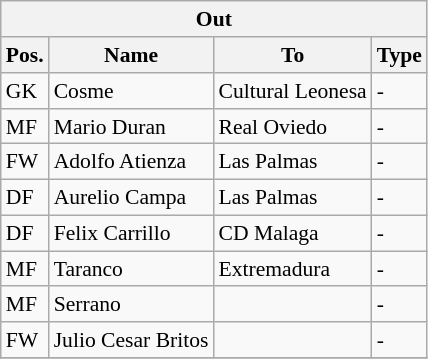<table class="wikitable" style="font-size:90%;float:left; margin-right:1em;">
<tr>
<th colspan="4">Out</th>
</tr>
<tr>
<th>Pos.</th>
<th>Name</th>
<th>To</th>
<th>Type</th>
</tr>
<tr>
<td>GK</td>
<td>Cosme</td>
<td>Cultural Leonesa</td>
<td>-</td>
</tr>
<tr>
<td>MF</td>
<td>Mario Duran</td>
<td>Real Oviedo</td>
<td>-</td>
</tr>
<tr>
<td>FW</td>
<td>Adolfo Atienza</td>
<td>Las Palmas</td>
<td>-</td>
</tr>
<tr>
<td>DF</td>
<td>Aurelio Campa</td>
<td>Las Palmas</td>
<td>-</td>
</tr>
<tr>
<td>DF</td>
<td>Felix Carrillo</td>
<td>CD Malaga</td>
<td>-</td>
</tr>
<tr>
<td>MF</td>
<td>Taranco</td>
<td>Extremadura</td>
<td>-</td>
</tr>
<tr>
<td>MF</td>
<td>Serrano</td>
<td></td>
<td>-</td>
</tr>
<tr>
<td>FW</td>
<td>Julio Cesar Britos</td>
<td></td>
<td>-</td>
</tr>
<tr>
</tr>
</table>
